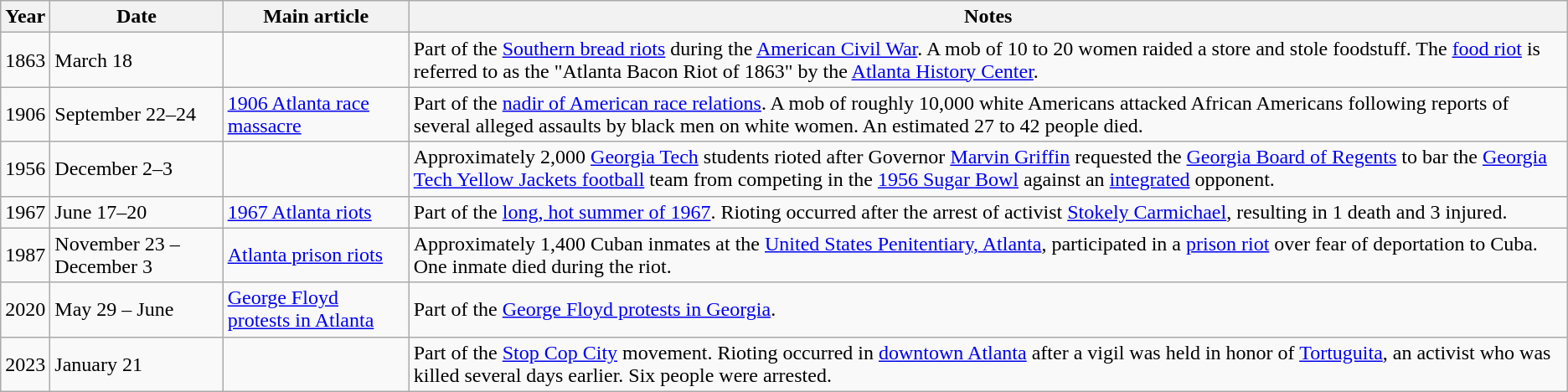<table class="wikitable">
<tr>
<th>Year</th>
<th>Date</th>
<th>Main article</th>
<th>Notes</th>
</tr>
<tr>
<td>1863</td>
<td>March 18</td>
<td></td>
<td>Part of the <a href='#'>Southern bread riots</a> during the <a href='#'>American Civil War</a>. A mob of 10 to 20 women raided a store and stole foodstuff. The <a href='#'>food riot</a> is referred to as the "Atlanta Bacon Riot of 1863" by the <a href='#'>Atlanta History Center</a>.</td>
</tr>
<tr>
<td>1906</td>
<td>September 22–24</td>
<td><a href='#'>1906 Atlanta race massacre</a></td>
<td>Part of the <a href='#'>nadir of American race relations</a>. A mob of roughly 10,000 white Americans attacked African Americans following reports of several alleged assaults by black men on white women. An estimated 27 to 42 people died.</td>
</tr>
<tr>
<td>1956</td>
<td>December 2–3</td>
<td></td>
<td>Approximately 2,000 <a href='#'>Georgia Tech</a> students rioted after Governor <a href='#'>Marvin Griffin</a> requested the <a href='#'>Georgia Board of Regents</a> to bar the <a href='#'>Georgia Tech Yellow Jackets football</a> team from competing in the <a href='#'>1956 Sugar Bowl</a> against an <a href='#'>integrated</a> opponent.</td>
</tr>
<tr>
<td>1967</td>
<td>June 17–20</td>
<td><a href='#'>1967 Atlanta riots</a></td>
<td>Part of the <a href='#'>long, hot summer of 1967</a>. Rioting occurred after the arrest of activist <a href='#'>Stokely Carmichael</a>, resulting in 1 death and 3 injured.</td>
</tr>
<tr>
<td>1987</td>
<td>November 23 – December 3</td>
<td><a href='#'>Atlanta prison riots</a></td>
<td>Approximately 1,400 Cuban inmates at the <a href='#'>United States Penitentiary, Atlanta</a>, participated in a <a href='#'>prison riot</a> over fear of deportation to Cuba. One inmate died during the riot.</td>
</tr>
<tr>
<td>2020</td>
<td>May 29 – June</td>
<td><a href='#'>George Floyd protests in Atlanta</a></td>
<td>Part of the <a href='#'>George Floyd protests in Georgia</a>.</td>
</tr>
<tr>
<td>2023</td>
<td>January 21</td>
<td></td>
<td>Part of the <a href='#'>Stop Cop City</a> movement. Rioting occurred in <a href='#'>downtown Atlanta</a> after a vigil was held in honor of <a href='#'>Tortuguita</a>, an activist who was killed several days earlier. Six people were arrested.</td>
</tr>
</table>
